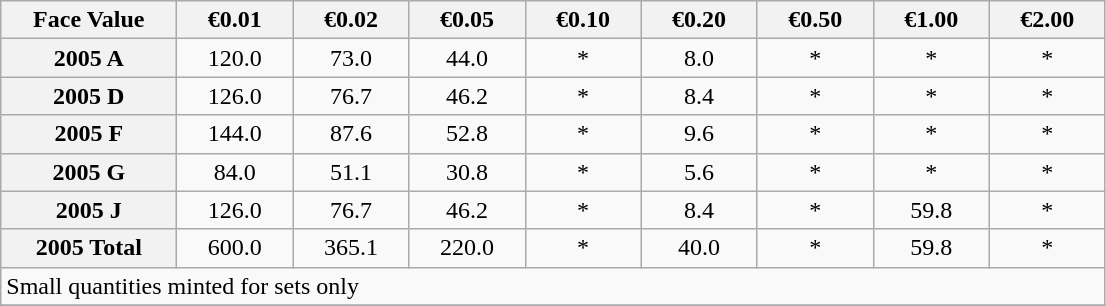<table class="wikitable" style="text-align:center">
<tr>
<th align=left width=110px>Face Value</th>
<th align=left width=70px>€0.01</th>
<th align=left width=70px>€0.02</th>
<th align=left width=70px>€0.05</th>
<th align=left width=70px>€0.10</th>
<th align=left width=70px>€0.20</th>
<th align=left width=70px>€0.50</th>
<th align=left width=70px>€1.00</th>
<th align=left width=70px>€2.00</th>
</tr>
<tr>
<th>2005 A</th>
<td>120.0</td>
<td>73.0</td>
<td>44.0</td>
<td>*</td>
<td>8.0</td>
<td>*</td>
<td>*</td>
<td>*</td>
</tr>
<tr>
<th>2005 D</th>
<td>126.0</td>
<td>76.7</td>
<td>46.2</td>
<td>*</td>
<td>8.4</td>
<td>*</td>
<td>*</td>
<td>*</td>
</tr>
<tr>
<th>2005 F</th>
<td>144.0</td>
<td>87.6</td>
<td>52.8</td>
<td>*</td>
<td>9.6</td>
<td>*</td>
<td>*</td>
<td>*</td>
</tr>
<tr>
<th>2005 G</th>
<td>84.0</td>
<td>51.1</td>
<td>30.8</td>
<td>*</td>
<td>5.6</td>
<td>*</td>
<td>*</td>
<td>*</td>
</tr>
<tr>
<th>2005 J</th>
<td>126.0</td>
<td>76.7</td>
<td>46.2</td>
<td>*</td>
<td>8.4</td>
<td>*</td>
<td>59.8</td>
<td>*</td>
</tr>
<tr>
<th>2005 Total</th>
<td>600.0</td>
<td>365.1</td>
<td>220.0</td>
<td>*</td>
<td>40.0</td>
<td>*</td>
<td>59.8</td>
<td>*</td>
</tr>
<tr>
<td align=left colspan=9> Small quantities minted for sets only</td>
</tr>
<tr>
</tr>
</table>
